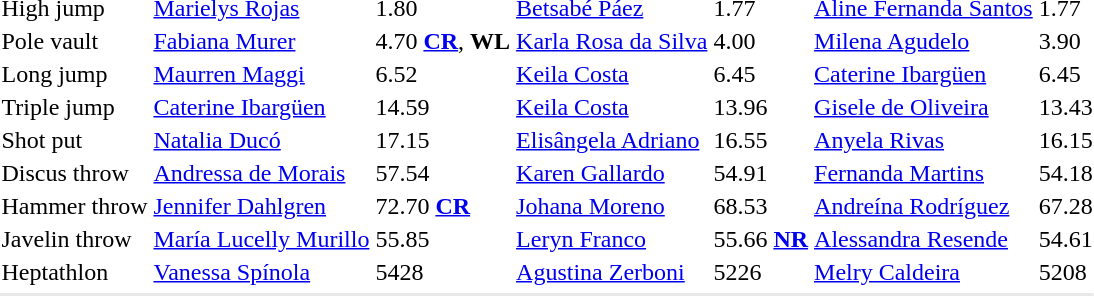<table>
<tr>
<td>High jump</td>
<td><a href='#'>Marielys Rojas</a> <br><em></em></td>
<td>1.80</td>
<td><a href='#'>Betsabé Páez</a> <br><em></em></td>
<td>1.77</td>
<td><a href='#'>Aline Fernanda Santos</a> <br><em></em></td>
<td>1.77</td>
</tr>
<tr>
<td>Pole vault</td>
<td><a href='#'>Fabiana Murer</a> <br><em></em></td>
<td>4.70 <strong><a href='#'>CR</a></strong>, <strong>WL</strong></td>
<td><a href='#'>Karla Rosa da Silva</a> <br><em></em></td>
<td>4.00</td>
<td><a href='#'>Milena Agudelo</a> <br><em></em></td>
<td>3.90</td>
</tr>
<tr>
<td>Long jump</td>
<td><a href='#'>Maurren Maggi</a> <br><em></em></td>
<td>6.52</td>
<td><a href='#'>Keila Costa</a> <br><em></em></td>
<td>6.45</td>
<td><a href='#'>Caterine Ibargüen</a> <br><em></em></td>
<td>6.45</td>
</tr>
<tr>
<td>Triple jump</td>
<td><a href='#'>Caterine Ibargüen</a> <br><em></em></td>
<td>14.59</td>
<td><a href='#'>Keila Costa</a> <br><em></em></td>
<td>13.96</td>
<td><a href='#'>Gisele de Oliveira</a> <br><em></em></td>
<td>13.43</td>
</tr>
<tr>
<td>Shot put</td>
<td><a href='#'>Natalia Ducó</a> <br><em></em></td>
<td>17.15</td>
<td><a href='#'>Elisângela Adriano</a> <br><em></em></td>
<td>16.55</td>
<td><a href='#'>Anyela Rivas</a> <br><em></em></td>
<td>16.15</td>
</tr>
<tr>
<td>Discus throw</td>
<td><a href='#'>Andressa de Morais</a> <br><em></em></td>
<td>57.54</td>
<td><a href='#'>Karen Gallardo</a> <br><em></em></td>
<td>54.91</td>
<td><a href='#'>Fernanda Martins</a> <br><em></em></td>
<td>54.18</td>
</tr>
<tr>
<td>Hammer throw</td>
<td><a href='#'>Jennifer Dahlgren</a> <br><em></em></td>
<td>72.70 <strong><a href='#'>CR</a></strong></td>
<td><a href='#'>Johana Moreno</a> <br><em></em></td>
<td>68.53</td>
<td><a href='#'>Andreína Rodríguez</a> <br><em></em></td>
<td>67.28</td>
</tr>
<tr>
<td>Javelin throw</td>
<td><a href='#'>María Lucelly Murillo</a> <br><em></em></td>
<td>55.85</td>
<td><a href='#'>Leryn Franco</a> <br><em></em></td>
<td>55.66 <strong><a href='#'>NR</a></strong></td>
<td><a href='#'>Alessandra Resende</a> <br><em></em></td>
<td>54.61</td>
</tr>
<tr>
<td>Heptathlon</td>
<td><a href='#'>Vanessa Spínola</a> <br><em></em></td>
<td>5428</td>
<td><a href='#'>Agustina Zerboni</a> <br><em></em></td>
<td>5226</td>
<td><a href='#'>Melry Caldeira</a> <br><em></em></td>
<td>5208</td>
</tr>
<tr>
</tr>
<tr bgcolor= e8e8e8>
<td colspan=7></td>
</tr>
</table>
